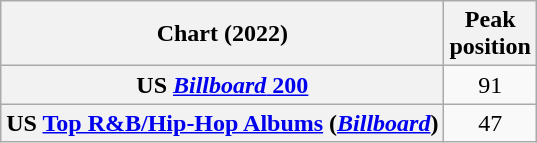<table class="wikitable sortable plainrowheaders" style="text-align:center">
<tr>
<th scope="col">Chart (2022)</th>
<th scope="col">Peak<br>position</th>
</tr>
<tr>
<th scope="row">US <a href='#'><em>Billboard</em> 200</a></th>
<td>91</td>
</tr>
<tr>
<th scope="row">US <a href='#'>Top R&B/Hip-Hop Albums</a> (<em><a href='#'>Billboard</a></em>)</th>
<td>47</td>
</tr>
</table>
